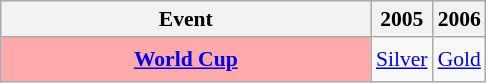<table class="wikitable" style="font-size: 90%; text-align:center">
<tr>
<th>Event</th>
<th>2005</th>
<th>2006</th>
</tr>
<tr style="height: 30px;">
<td bgcolor=FFAAAA style="width: 240px;align=left"><strong><a href='#'>World Cup</a></strong></td>
<td> <a href='#'>Silver</a></td>
<td> <a href='#'>Gold</a></td>
</tr>
</table>
